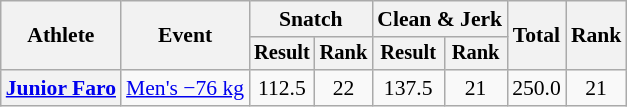<table class="wikitable" style="font-size:90%">
<tr>
<th scope="col" rowspan="2">Athlete</th>
<th scope="col" rowspan="2">Event</th>
<th scope="col" colspan="2">Snatch</th>
<th scope="col" colspan="2">Clean & Jerk</th>
<th scope="col" rowspan="2">Total</th>
<th scope="col" rowspan="2">Rank</th>
</tr>
<tr style="font-size:95%">
<th>Result</th>
<th>Rank</th>
<th>Result</th>
<th>Rank</th>
</tr>
<tr align=center>
<th scope="row" align=left><a href='#'>Junior Faro</a></th>
<td align=left><a href='#'>Men's −76 kg</a></td>
<td>112.5</td>
<td>22</td>
<td>137.5</td>
<td>21</td>
<td>250.0</td>
<td>21</td>
</tr>
</table>
